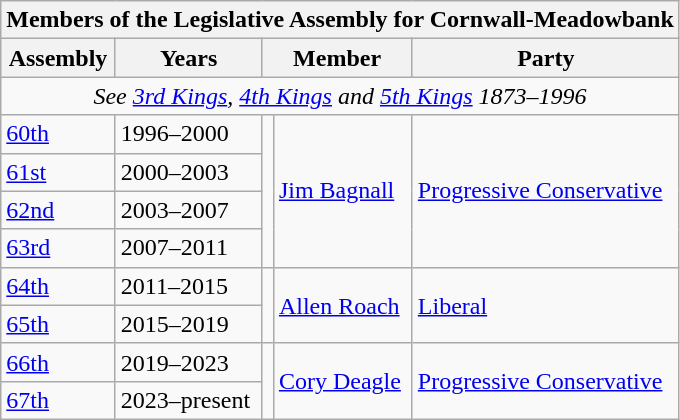<table class="wikitable" align=centre>
<tr>
<th colspan=5>Members of the Legislative Assembly for Cornwall-Meadowbank</th>
</tr>
<tr>
<th>Assembly</th>
<th>Years</th>
<th colspan="2">Member</th>
<th>Party</th>
</tr>
<tr>
<td align="center" colspan=5><em>See <a href='#'>3rd Kings</a>, <a href='#'>4th Kings</a> and <a href='#'>5th Kings</a> 1873–1996</em></td>
</tr>
<tr>
<td><a href='#'>60th</a></td>
<td>1996–2000</td>
<td rowspan=4 ></td>
<td rowspan=4><a href='#'>Jim Bagnall</a></td>
<td rowspan=4><a href='#'>Progressive Conservative</a></td>
</tr>
<tr>
<td><a href='#'>61st</a></td>
<td>2000–2003</td>
</tr>
<tr>
<td><a href='#'>62nd</a></td>
<td>2003–2007</td>
</tr>
<tr>
<td><a href='#'>63rd</a></td>
<td>2007–2011</td>
</tr>
<tr>
<td><a href='#'>64th</a></td>
<td>2011–2015</td>
<td rowspan=2 ></td>
<td rowspan=2><a href='#'>Allen Roach</a></td>
<td rowspan=2><a href='#'>Liberal</a></td>
</tr>
<tr>
<td><a href='#'>65th</a></td>
<td>2015–2019</td>
</tr>
<tr>
<td><a href='#'>66th</a></td>
<td>2019–2023</td>
<td rowspan=2 ></td>
<td rowspan=2><a href='#'>Cory Deagle</a></td>
<td rowspan=2><a href='#'>Progressive Conservative</a></td>
</tr>
<tr>
<td><a href='#'>67th</a></td>
<td>2023–present</td>
</tr>
</table>
